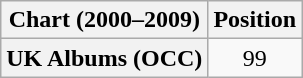<table class="wikitable plainrowheaders" style="text-align:center">
<tr>
<th scope="col">Chart (2000–2009)</th>
<th scope="col">Position</th>
</tr>
<tr>
<th scope="row">UK Albums (OCC)</th>
<td>99</td>
</tr>
</table>
